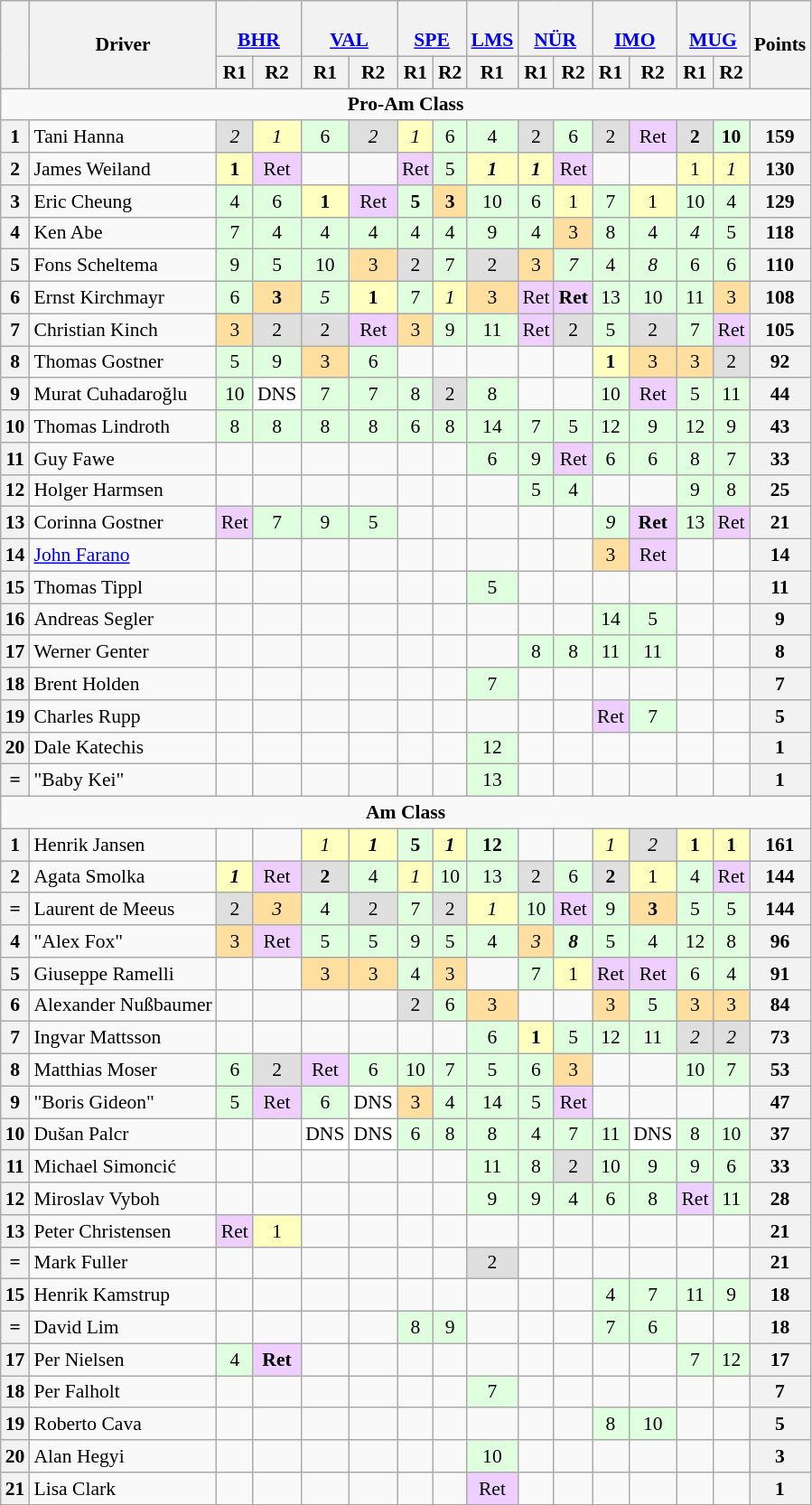<table class="wikitable" style="font-size:90%; text-align:center">
<tr style="background:#f9f9f9" valign="top">
<th rowspan=2 valign="middle"></th>
<th rowspan=2 valign="middle">Driver</th>
<th colspan=2><br><a href='#'>BHR</a></th>
<th colspan=2><br><a href='#'>VAL</a></th>
<th colspan=2><br><a href='#'>SPE</a></th>
<th><br><a href='#'>LMS</a></th>
<th colspan=2><br><a href='#'>NÜR</a></th>
<th colspan=2><br><a href='#'>IMO</a></th>
<th colspan=2><br><a href='#'>MUG</a></th>
<th rowspan=2 valign="middle">Points</th>
</tr>
<tr>
<th>R1</th>
<th>R2</th>
<th>R1</th>
<th>R2</th>
<th>R1</th>
<th>R2</th>
<th>R1</th>
<th>R1</th>
<th>R2</th>
<th>R1</th>
<th>R2</th>
<th>R1</th>
<th>R2</th>
</tr>
<tr>
<td colspan=16 align=center><strong>Pro-Am Class</strong></td>
</tr>
<tr>
<th>1</th>
<td align=left> Tani Hanna</td>
<td style="background:#dfdfdf;"><em>2</em></td>
<td style="background:#ffffbf;"><em>1</em></td>
<td style="background:#dfffdf;">6</td>
<td style="background:#dfdfdf;"><em>2</em></td>
<td style="background:#ffffbf;"><em>1</em></td>
<td style="background:#dfffdf;">6</td>
<td style="background:#dfffdf;">4</td>
<td style="background:#dfdfdf;">2</td>
<td style="background:#dfffdf;">6</td>
<td style="background:#dfdfdf;">2</td>
<td style="background:#efcfff;">Ret</td>
<td style="background:#dfdfdf;"><strong>2</strong></td>
<td style="background:#dfffdf;"><strong>10</strong></td>
<th>159</th>
</tr>
<tr>
<th>2</th>
<td align=left> James Weiland</td>
<td style="background:#ffffbf;"><strong>1</strong></td>
<td style="background:#efcfff;">Ret</td>
<td></td>
<td></td>
<td style="background:#efcfff;">Ret</td>
<td style="background:#dfffdf;">5</td>
<td style="background:#ffffbf;"><strong> <em>1</em> </strong></td>
<td style="background:#ffffbf;"><strong> <em>1</em> </strong></td>
<td style="background:#efcfff;">Ret</td>
<td></td>
<td></td>
<td style="background:#ffffbf;">1</td>
<td style="background:#ffffbf;"><em>1</em></td>
<th>130</th>
</tr>
<tr>
<th>3</th>
<td align=left> Eric Cheung</td>
<td style="background:#dfffdf;">4</td>
<td style="background:#dfffdf;">6</td>
<td style="background:#ffffbf;"><strong>1</strong></td>
<td style="background:#efcfff;">Ret</td>
<td style="background:#dfffdf;"><strong>5</strong></td>
<td style="background:#ffdf9f;"><strong>3</strong></td>
<td style="background:#dfffdf;">10</td>
<td style="background:#dfffdf;">6</td>
<td style="background:#ffffbf;">1</td>
<td style="background:#dfffdf;">7</td>
<td style="background:#ffffbf;">1</td>
<td style="background:#dfffdf;">10</td>
<td style="background:#dfffdf;">4</td>
<th>129</th>
</tr>
<tr>
<th>4</th>
<td align=left> Ken Abe</td>
<td style="background:#dfffdf;">7</td>
<td style="background:#dfffdf;">4</td>
<td style="background:#dfffdf;">4</td>
<td style="background:#dfffdf;">4</td>
<td style="background:#dfffdf;">4</td>
<td style="background:#dfffdf;">4</td>
<td style="background:#dfffdf;">9</td>
<td style="background:#dfffdf;">4</td>
<td style="background:#ffdf9f;">3</td>
<td style="background:#dfffdf;">8</td>
<td style="background:#dfffdf;">4</td>
<td style="background:#dfffdf;"><em>4</em></td>
<td style="background:#dfffdf;">5</td>
<th>118</th>
</tr>
<tr>
<th>5</th>
<td align=left> Fons Scheltema</td>
<td style="background:#dfffdf;">9</td>
<td style="background:#dfffdf;">5</td>
<td style="background:#dfffdf;">10</td>
<td style="background:#ffdf9f;">3</td>
<td style="background:#dfdfdf;">2</td>
<td style="background:#dfffdf;">7</td>
<td style="background:#dfdfdf;">2</td>
<td style="background:#ffdf9f;">3</td>
<td style="background:#dfffdf;"><em>7</em></td>
<td style="background:#dfffdf;">4</td>
<td style="background:#dfffdf;"><em>8</em></td>
<td style="background:#dfffdf;">6</td>
<td style="background:#dfffdf;">6</td>
<th>110</th>
</tr>
<tr>
<th>6</th>
<td align=left> Ernst Kirchmayr</td>
<td style="background:#dfffdf;">6</td>
<td style="background:#ffdf9f;"><strong>3</strong></td>
<td style="background:#dfffdf;"><em>5</em></td>
<td style="background:#ffffbf;"><strong>1</strong></td>
<td style="background:#dfffdf;">7</td>
<td style="background:#ffffbf;"><em>1</em></td>
<td style="background:#ffdf9f;">3</td>
<td style="background:#efcfff;">Ret</td>
<td style="background:#efcfff;"><strong>Ret</strong></td>
<td style="background:#dfffdf;">13</td>
<td style="background:#dfffdf;">10</td>
<td style="background:#dfffdf;">11</td>
<td style="background:#ffdf9f;">3</td>
<th>108</th>
</tr>
<tr>
<th>7</th>
<td align=left> Christian Kinch</td>
<td style="background:#ffdf9f;">3</td>
<td style="background:#dfdfdf;">2</td>
<td style="background:#dfdfdf;">2</td>
<td style="background:#efcfff;">Ret</td>
<td style="background:#ffdf9f;">3</td>
<td style="background:#dfffdf;">9</td>
<td style="background:#dfffdf;">11</td>
<td style="background:#efcfff;">Ret</td>
<td style="background:#dfdfdf;">2</td>
<td style="background:#dfffdf;">5</td>
<td style="background:#dfdfdf;">2</td>
<td style="background:#dfffdf;">7</td>
<td style="background:#efcfff;">Ret</td>
<th>105</th>
</tr>
<tr>
<th>8</th>
<td align=left> Thomas Gostner</td>
<td style="background:#dfffdf;">5</td>
<td style="background:#dfffdf;">9</td>
<td style="background:#ffdf9f;">3</td>
<td style="background:#dfffdf;">6</td>
<td></td>
<td></td>
<td></td>
<td></td>
<td></td>
<td style="background:#ffffbf;"><strong>1</strong></td>
<td style="background:#ffdf9f;">3</td>
<td style="background:#ffdf9f;">3</td>
<td style="background:#dfdfdf;">2</td>
<th>92</th>
</tr>
<tr>
<th>9</th>
<td align=left> Murat Cuhadaroğlu</td>
<td style="background:#dfffdf;">10</td>
<td style="background:#ffffff;">DNS</td>
<td style="background:#dfffdf;">7</td>
<td style="background:#dfffdf;">7</td>
<td style="background:#dfffdf;">8</td>
<td style="background:#dfdfdf;">2</td>
<td style="background:#dfffdf;">8</td>
<td></td>
<td></td>
<td style="background:#dfffdf;">10</td>
<td style="background:#efcfff;">Ret</td>
<td style="background:#dfffdf;">5</td>
<td style="background:#dfffdf;">11</td>
<th>44</th>
</tr>
<tr>
<th>10</th>
<td align=left> Thomas Lindroth</td>
<td style="background:#dfffdf;">8</td>
<td style="background:#dfffdf;">8</td>
<td style="background:#dfffdf;">8</td>
<td style="background:#dfffdf;">8</td>
<td style="background:#dfffdf;">6</td>
<td style="background:#dfffdf;">8</td>
<td style="background:#dfffdf;">14</td>
<td style="background:#dfffdf;">7</td>
<td style="background:#dfffdf;">5</td>
<td style="background:#dfffdf;">12</td>
<td style="background:#dfffdf;">9</td>
<td style="background:#dfffdf;">12</td>
<td style="background:#dfffdf;">9</td>
<th>43</th>
</tr>
<tr>
<th>11</th>
<td align=left> Guy Fawe</td>
<td></td>
<td></td>
<td></td>
<td></td>
<td></td>
<td></td>
<td style="background:#dfffdf;">6</td>
<td style="background:#dfffdf;">9</td>
<td style="background:#efcfff;">Ret</td>
<td style="background:#dfffdf;">6</td>
<td style="background:#dfffdf;">6</td>
<td style="background:#dfffdf;">8</td>
<td style="background:#dfffdf;">7</td>
<th>33</th>
</tr>
<tr>
<th>12</th>
<td align=left> Holger Harmsen</td>
<td></td>
<td></td>
<td></td>
<td></td>
<td></td>
<td></td>
<td></td>
<td style="background:#dfffdf;">5</td>
<td style="background:#dfffdf;">4</td>
<td></td>
<td></td>
<td style="background:#dfffdf;">9</td>
<td style="background:#dfffdf;">8</td>
<th>25</th>
</tr>
<tr>
<th>13</th>
<td align=left> Corinna Gostner</td>
<td style="background:#efcfff;">Ret</td>
<td style="background:#dfffdf;">7</td>
<td style="background:#dfffdf;">9</td>
<td style="background:#dfffdf;">5</td>
<td></td>
<td></td>
<td></td>
<td></td>
<td></td>
<td style="background:#dfffdf;"><em>9</em></td>
<td style="background:#efcfff;"><strong>Ret</strong></td>
<td style="background:#dfffdf;">13</td>
<td style="background:#efcfff;">Ret</td>
<th>21</th>
</tr>
<tr>
<th>14</th>
<td align=left> <a href='#'>John Farano</a></td>
<td></td>
<td></td>
<td></td>
<td></td>
<td></td>
<td></td>
<td></td>
<td></td>
<td></td>
<td style="background:#ffdf9f;">3</td>
<td style="background:#efcfff;">Ret</td>
<td></td>
<td></td>
<th>14</th>
</tr>
<tr>
<th>15</th>
<td align=left> Thomas Tippl</td>
<td></td>
<td></td>
<td></td>
<td></td>
<td></td>
<td></td>
<td style="background:#dfffdf;">5</td>
<td></td>
<td></td>
<td></td>
<td></td>
<td></td>
<td></td>
<th>11</th>
</tr>
<tr>
<th>16</th>
<td align=left> Andreas Segler</td>
<td></td>
<td></td>
<td></td>
<td></td>
<td></td>
<td></td>
<td></td>
<td></td>
<td></td>
<td style="background:#dfffdf;">14</td>
<td style="background:#dfffdf;">5</td>
<td></td>
<td></td>
<th>9</th>
</tr>
<tr>
<th>17</th>
<td align=left> Werner Genter</td>
<td></td>
<td></td>
<td></td>
<td></td>
<td></td>
<td></td>
<td></td>
<td style="background:#dfffdf;">8</td>
<td style="background:#dfffdf;">8</td>
<td style="background:#dfffdf;">11</td>
<td style="background:#dfffdf;">11</td>
<td></td>
<td></td>
<th>8</th>
</tr>
<tr>
<th>18</th>
<td align=left> Brent Holden</td>
<td></td>
<td></td>
<td></td>
<td></td>
<td></td>
<td></td>
<td style="background:#dfffdf;">7</td>
<td></td>
<td></td>
<td></td>
<td></td>
<td></td>
<td></td>
<th>7</th>
</tr>
<tr>
<th>19</th>
<td align=left> Charles Rupp</td>
<td></td>
<td></td>
<td></td>
<td></td>
<td></td>
<td></td>
<td></td>
<td></td>
<td></td>
<td style="background:#efcfff;">Ret</td>
<td style="background:#dfffdf;">7</td>
<td></td>
<td></td>
<th>5</th>
</tr>
<tr>
<th>20</th>
<td align=left> Dale Katechis</td>
<td></td>
<td></td>
<td></td>
<td></td>
<td></td>
<td></td>
<td style="background:#dfffdf;">12</td>
<td></td>
<td></td>
<td></td>
<td></td>
<td></td>
<td></td>
<th>1</th>
</tr>
<tr>
<th>=</th>
<td align=left> "Baby Kei"</td>
<td></td>
<td></td>
<td></td>
<td></td>
<td></td>
<td></td>
<td style="background:#dfffdf;">13</td>
<td></td>
<td></td>
<td></td>
<td></td>
<td></td>
<td></td>
<th>1</th>
</tr>
<tr>
<td colspan=16 align=center><strong>Am Class</strong></td>
</tr>
<tr>
<th>1</th>
<td align=left> Henrik Jansen</td>
<td></td>
<td></td>
<td style="background:#ffffbf;"><em>1</em></td>
<td style="background:#ffffbf;"><strong> <em>1</em> </strong></td>
<td style="background:#dfffdf;"><strong>5</strong></td>
<td style="background:#ffffbf;"><strong> <em>1</em> </strong></td>
<td style="background:#dfffdf;"><strong>12</strong></td>
<td></td>
<td></td>
<td style="background:#ffffbf;"><em>1</em></td>
<td style="background:#dfdfdf;"><em>2</em></td>
<td style="background:#ffffbf;"><strong>1</strong></td>
<td style="background:#ffffbf;"><strong>1</strong></td>
<th>161</th>
</tr>
<tr>
<th>2</th>
<td align=left> Agata Smolka</td>
<td style="background:#ffffbf;"><strong> <em>1</em> </strong></td>
<td style="background:#efcfff;">Ret</td>
<td style="background:#dfdfdf;"><strong>2</strong></td>
<td style="background:#dfffdf;">4</td>
<td style="background:#ffffbf;"><em>1</em></td>
<td style="background:#dfffdf;">10</td>
<td style="background:#dfffdf;">13</td>
<td style="background:#dfdfdf;">2</td>
<td style="background:#dfffdf;">6</td>
<td style="background:#dfdfdf;"><strong>2</strong></td>
<td style="background:#ffffbf;">1</td>
<td style="background:#dfffdf;">4</td>
<td style="background:#efcfff;">Ret</td>
<th>144</th>
</tr>
<tr>
<th>=</th>
<td align=left> Laurent de Meeus</td>
<td style="background:#dfdfdf;">2</td>
<td style="background:#ffdf9f;"><em>3</em></td>
<td style="background:#dfffdf;">4</td>
<td style="background:#dfdfdf;">2</td>
<td style="background:#dfffdf;">7</td>
<td style="background:#dfdfdf;">2</td>
<td style="background:#ffffbf;"><em>1</em></td>
<td style="background:#dfffdf;">10</td>
<td style="background:#efcfff;">Ret</td>
<td style="background:#dfffdf;">9</td>
<td style="background:#ffdf9f;"><strong>3</strong></td>
<td style="background:#dfffdf;">5</td>
<td style="background:#dfffdf;">5</td>
<th>144</th>
</tr>
<tr>
<th>4</th>
<td align=left> "Alex Fox"</td>
<td style="background:#ffdf9f;">3</td>
<td style="background:#efcfff;">Ret</td>
<td style="background:#dfffdf;">5</td>
<td style="background:#dfffdf;">5</td>
<td style="background:#dfffdf;">9</td>
<td style="background:#dfffdf;">5</td>
<td style="background:#dfffdf;">4</td>
<td style="background:#ffdf9f;"><em>3</em></td>
<td style="background:#dfffdf;"><strong> <em>8</em> </strong></td>
<td style="background:#dfffdf;">5</td>
<td style="background:#dfffdf;">4</td>
<td style="background:#dfffdf;">12</td>
<td style="background:#dfffdf;">8</td>
<th>96</th>
</tr>
<tr>
<th>5</th>
<td align=left> Giuseppe Ramelli</td>
<td></td>
<td></td>
<td style="background:#ffdf9f;">3</td>
<td style="background:#ffdf9f;">3</td>
<td style="background:#dfffdf;">4</td>
<td style="background:#ffdf9f;">3</td>
<td></td>
<td style="background:#dfffdf;">7</td>
<td style="background:#ffffbf;">1</td>
<td style="background:#efcfff;">Ret</td>
<td style="background:#efcfff;">Ret</td>
<td style="background:#dfffdf;">6</td>
<td style="background:#dfffdf;">4</td>
<th>91</th>
</tr>
<tr>
<th>6</th>
<td align=left> Alexander Nußbaumer</td>
<td></td>
<td></td>
<td></td>
<td></td>
<td style="background:#dfdfdf;">2</td>
<td style="background:#dfffdf;">6</td>
<td style="background:#ffdf9f;">3</td>
<td></td>
<td></td>
<td style="background:#ffdf9f;">3</td>
<td style="background:#dfffdf;">5</td>
<td style="background:#ffdf9f;">3</td>
<td style="background:#ffdf9f;">3</td>
<th>84</th>
</tr>
<tr>
<th>7</th>
<td align=left> Ingvar Mattsson</td>
<td></td>
<td></td>
<td></td>
<td></td>
<td></td>
<td></td>
<td style="background:#dfffdf;">6</td>
<td style="background:#ffffbf;"><strong>1</strong></td>
<td style="background:#dfffdf;">5</td>
<td style="background:#dfffdf;">12</td>
<td style="background:#dfffdf;">11</td>
<td style="background:#dfdfdf;"><em>2</em></td>
<td style="background:#dfdfdf;"><em>2</em></td>
<th>73</th>
</tr>
<tr>
<th>8</th>
<td align=left> Matthias Moser</td>
<td style="background:#dfffdf;">6</td>
<td style="background:#dfdfdf;">2</td>
<td style="background:#efcfff;">Ret</td>
<td style="background:#dfffdf;">6</td>
<td style="background:#dfffdf;">10</td>
<td style="background:#dfffdf;">7</td>
<td style="background:#dfffdf;">5</td>
<td style="background:#dfffdf;">6</td>
<td style="background:#ffdf9f;">3</td>
<td></td>
<td></td>
<td style="background:#dfffdf;">10</td>
<td style="background:#dfffdf;">7</td>
<th>53</th>
</tr>
<tr>
<th>9</th>
<td align=left> "Boris Gideon"</td>
<td style="background:#dfffdf;">5</td>
<td style="background:#efcfff;">Ret</td>
<td style="background:#dfffdf;">6</td>
<td style="background:#ffffff;">DNS</td>
<td style="background:#ffdf9f;">3</td>
<td style="background:#dfffdf;">4</td>
<td style="background:#dfffdf;">14</td>
<td style="background:#dfffdf;">5</td>
<td style="background:#efcfff;">Ret</td>
<td></td>
<td></td>
<td></td>
<td></td>
<th>47</th>
</tr>
<tr>
<th>10</th>
<td align=left> Dušan Palcr</td>
<td></td>
<td></td>
<td style="background:#ffffff;">DNS</td>
<td style="background:#ffffff;">DNS</td>
<td style="background:#dfffdf;">6</td>
<td style="background:#dfffdf;">8</td>
<td style="background:#dfffdf;">8</td>
<td style="background:#dfffdf;">4</td>
<td style="background:#dfffdf;">7</td>
<td style="background:#dfffdf;">11</td>
<td style="background:#ffffff;">DNS</td>
<td style="background:#dfffdf;">8</td>
<td style="background:#dfffdf;">10</td>
<th>37</th>
</tr>
<tr>
<th>11</th>
<td align=left> Michael Simoncić</td>
<td></td>
<td></td>
<td></td>
<td></td>
<td></td>
<td></td>
<td style="background:#dfffdf;">11</td>
<td style="background:#dfffdf;">8</td>
<td style="background:#dfdfdf;">2</td>
<td style="background:#dfffdf;">10</td>
<td style="background:#dfffdf;">9</td>
<td style="background:#dfffdf;">9</td>
<td style="background:#dfffdf;">6</td>
<th>33</th>
</tr>
<tr>
<th>12</th>
<td align=left> Miroslav Vyboh</td>
<td></td>
<td></td>
<td></td>
<td></td>
<td></td>
<td></td>
<td style="background:#dfffdf;">9</td>
<td style="background:#dfffdf;">9</td>
<td style="background:#dfffdf;">4</td>
<td style="background:#dfffdf;">6</td>
<td style="background:#dfffdf;">8</td>
<td style="background:#efcfff;">Ret</td>
<td style="background:#dfffdf;">11</td>
<th>28</th>
</tr>
<tr>
<th>13</th>
<td align=left> Peter Christensen</td>
<td style="background:#efcfff;">Ret</td>
<td style="background:#ffffbf;">1</td>
<td></td>
<td></td>
<td></td>
<td></td>
<td></td>
<td></td>
<td></td>
<td></td>
<td></td>
<td></td>
<td></td>
<th>21</th>
</tr>
<tr>
<th>=</th>
<td align=left> Mark Fuller</td>
<td></td>
<td></td>
<td></td>
<td></td>
<td></td>
<td></td>
<td style="background:#dfdfdf;">2</td>
<td></td>
<td></td>
<td></td>
<td></td>
<td></td>
<td></td>
<th>21</th>
</tr>
<tr>
<th>15</th>
<td align=left> Henrik Kamstrup</td>
<td></td>
<td></td>
<td></td>
<td></td>
<td></td>
<td></td>
<td></td>
<td></td>
<td></td>
<td style="background:#dfffdf;">4</td>
<td style="background:#dfffdf;">7</td>
<td style="background:#dfffdf;">11</td>
<td style="background:#dfffdf;">9</td>
<th>18</th>
</tr>
<tr>
<th>=</th>
<td align=left> David Lim</td>
<td></td>
<td></td>
<td></td>
<td></td>
<td style="background:#dfffdf;">8</td>
<td style="background:#dfffdf;">9</td>
<td></td>
<td></td>
<td></td>
<td style="background:#dfffdf;">7</td>
<td style="background:#dfffdf;">6</td>
<td></td>
<td></td>
<th>18</th>
</tr>
<tr>
<th>17</th>
<td align=left> Per Nielsen</td>
<td style="background:#dfffdf;">4</td>
<td style="background:#efcfff;"><strong>Ret</strong></td>
<td></td>
<td></td>
<td></td>
<td></td>
<td></td>
<td></td>
<td></td>
<td></td>
<td></td>
<td style="background:#dfffdf;">7</td>
<td style="background:#dfffdf;">12</td>
<th>17</th>
</tr>
<tr>
<th>18</th>
<td align=left> Per Falholt</td>
<td></td>
<td></td>
<td></td>
<td></td>
<td></td>
<td></td>
<td style="background:#dfffdf;">7</td>
<td></td>
<td></td>
<td></td>
<td></td>
<td></td>
<td></td>
<th>7</th>
</tr>
<tr>
<th>19</th>
<td align=left> Roberto Cava</td>
<td></td>
<td></td>
<td></td>
<td></td>
<td></td>
<td></td>
<td></td>
<td></td>
<td></td>
<td style="background:#dfffdf;">8</td>
<td style="background:#dfffdf;">10</td>
<td></td>
<td></td>
<th>5</th>
</tr>
<tr>
<th>20</th>
<td align=left> Alan Hegyi</td>
<td></td>
<td></td>
<td></td>
<td></td>
<td></td>
<td></td>
<td style="background:#dfffdf;">10</td>
<td></td>
<td></td>
<td></td>
<td></td>
<td></td>
<td></td>
<th>3</th>
</tr>
<tr>
<th>21</th>
<td align=left> Lisa Clark</td>
<td></td>
<td></td>
<td></td>
<td></td>
<td></td>
<td></td>
<td style="background:#efcfff;">Ret</td>
<td></td>
<td></td>
<td></td>
<td></td>
<td></td>
<td></td>
<th>1</th>
</tr>
</table>
